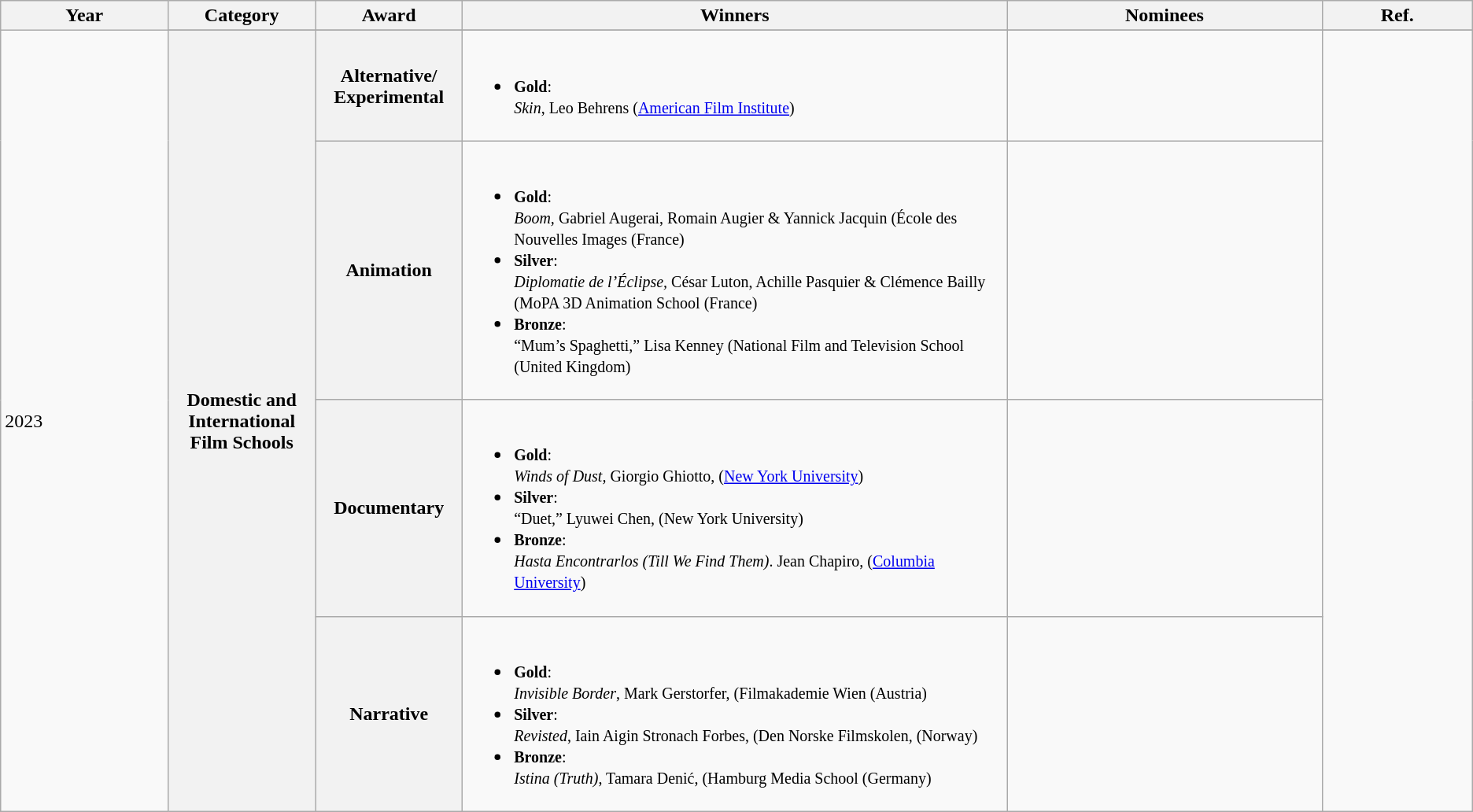<table class="wikitable sortable">
<tr>
<th bgcolor="#efefef">Year</th>
<th bgcolor="#efefef" width="10%">Category</th>
<th bgcolor="#efefef" width="10%">Award</th>
<th bgcolor="#efefef" width="37%">Winners</th>
<th bgcolor="#efefef">Nominees</th>
<th bgcolor="#efefef" class=unsortable>Ref.</th>
</tr>
<tr>
<td rowspan="8">2023</td>
</tr>
<tr>
<th rowspan="4">Domestic and International Film Schools</th>
<th scope="row"><strong>Alternative/ Experimental</strong></th>
<td><br><ul><li><small><strong>Gold</strong>:<br><em>Skin</em>, Leo Behrens (<a href='#'>American Film Institute</a>)</small></li></ul></td>
<td></td>
<td rowspan="7"><br><br></td>
</tr>
<tr>
<th scope="row"><strong>Animation</strong></th>
<td><br><ul><li><small><strong>Gold</strong>:<br><em>Boom,</em> Gabriel Augerai, Romain Augier & Yannick Jacquin (École des Nouvelles Images (France)</small></li><li><small><strong>Silver</strong>:<br><em>Diplomatie de l’Éclipse,</em> César Luton, Achille Pasquier & Clémence Bailly (MoPA 3D Animation School (France)</small></li><li><small><strong>Bronze</strong>:<br>“Mum’s Spaghetti,” Lisa Kenney (National Film and Television School (United Kingdom)</small></li></ul></td>
<td></td>
</tr>
<tr>
<th scope="row"><strong>Documentary</strong></th>
<td><br><ul><li><small><strong>Gold</strong>:<br><em>Winds of Dust,</em> Giorgio Ghiotto, (<a href='#'>New York University</a>)</small></li><li><small><strong>Silver</strong>:<br>“Duet,” Lyuwei Chen, (New York University)</small></li><li><small><strong>Bronze</strong>:<br><em>Hasta Encontrarlos (Till We Find Them)</em>. Jean Chapiro, (<a href='#'>Columbia University</a>)</small></li></ul></td>
<td></td>
</tr>
<tr>
<th scope="row"><strong>Narrative</strong></th>
<td><br><ul><li><small><strong>Gold</strong>:<br><em>Invisible Border</em>, Mark Gerstorfer, (Filmakademie Wien (Austria)</small></li><li><small><strong>Silver</strong>:<br><em>Revisted</em>, Iain Aigin Stronach Forbes, (Den Norske Filmskolen, (Norway)</small></li><li><small><strong>Bronze</strong>:<br><em>Istina (Truth)</em>, Tamara Denić, (Hamburg Media School (Germany)</small></li></ul></td>
<td></td>
</tr>
</table>
